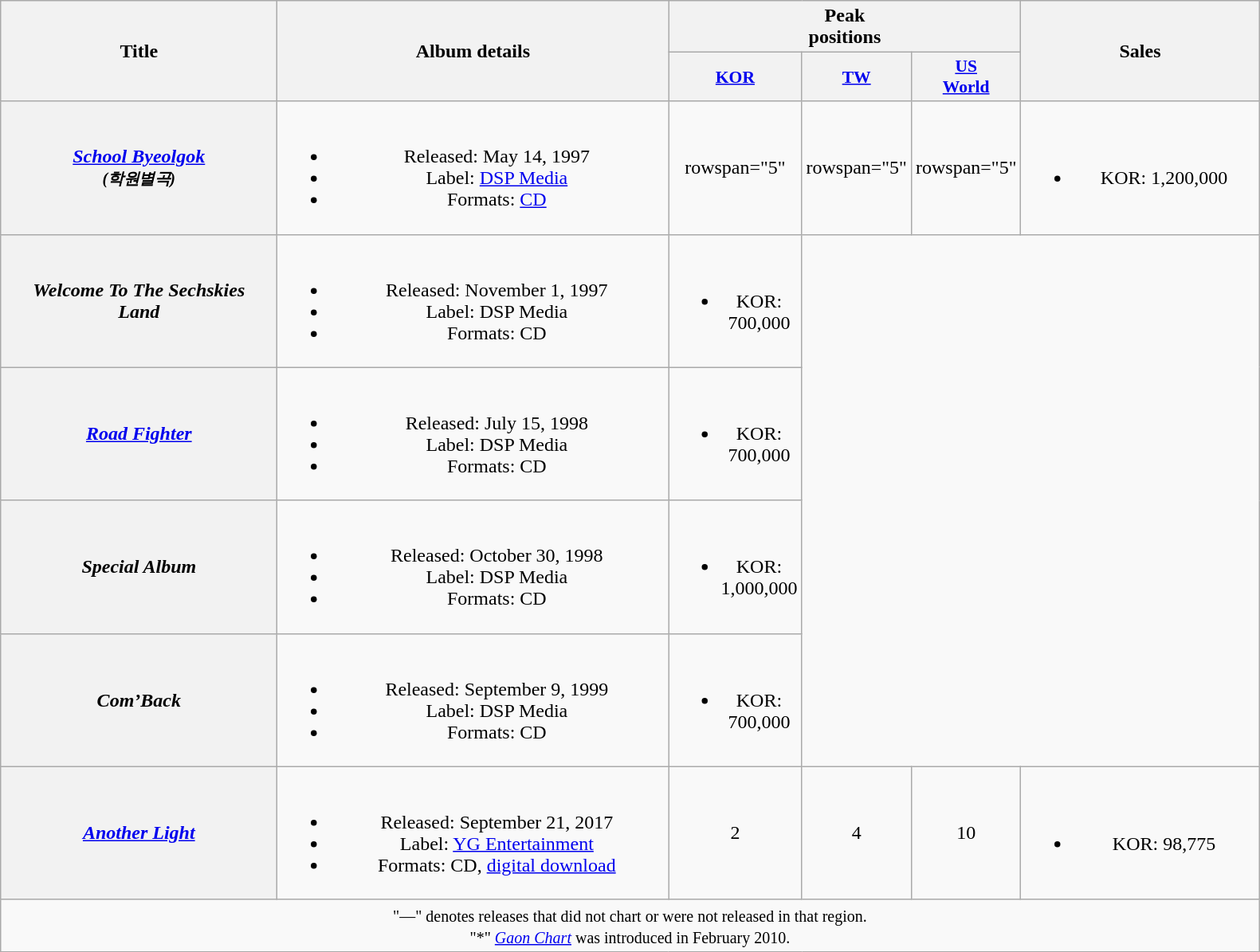<table class="wikitable plainrowheaders" style="text-align:center;">
<tr>
<th rowspan="2" style="width:14em;">Title</th>
<th rowspan="2" style="width:20em;">Album details</th>
<th colspan="3">Peak<br>positions</th>
<th rowspan="2" style="width:12em;">Sales</th>
</tr>
<tr>
<th scope="col" style="width:3em;font-size:90%;"><a href='#'>KOR</a><br></th>
<th scope="col" style="width:3em;font-size:90%;"><a href='#'>TW</a><br></th>
<th scope="col" style="width:3em;font-size:90%;"><a href='#'>US<br>World</a><br></th>
</tr>
<tr>
<th scope="row"><em><a href='#'>School Byeolgok</a><br><small>(학원별곡)</small></em></th>
<td><br><ul><li>Released: May 14, 1997</li><li>Label: <a href='#'>DSP Media</a></li><li>Formats: <a href='#'>CD</a></li></ul></td>
<td>rowspan="5" </td>
<td>rowspan="5" </td>
<td>rowspan="5" </td>
<td><br><ul><li>KOR: 1,200,000</li></ul></td>
</tr>
<tr>
<th scope="row"><em>Welcome To The Sechskies<br>Land</em></th>
<td><br><ul><li>Released: November 1, 1997</li><li>Label: DSP Media</li><li>Formats: CD</li></ul></td>
<td><br><ul><li>KOR: 700,000</li></ul></td>
</tr>
<tr>
<th scope="row"><em><a href='#'>Road Fighter</a></em></th>
<td><br><ul><li>Released: July 15, 1998</li><li>Label: DSP Media</li><li>Formats: CD</li></ul></td>
<td><br><ul><li>KOR: 700,000</li></ul></td>
</tr>
<tr>
<th scope="row"><em>Special Album</em></th>
<td><br><ul><li>Released: October 30, 1998</li><li>Label: DSP Media</li><li>Formats: CD</li></ul></td>
<td><br><ul><li>KOR: 1,000,000</li></ul></td>
</tr>
<tr>
<th scope="row"><em>Com’Back</em></th>
<td><br><ul><li>Released: September 9, 1999</li><li>Label: DSP Media</li><li>Formats: CD</li></ul></td>
<td><br><ul><li>KOR: 700,000</li></ul></td>
</tr>
<tr>
<th scope="row"><em><a href='#'>Another Light</a></em></th>
<td><br><ul><li>Released: September 21, 2017</li><li>Label: <a href='#'>YG Entertainment</a></li><li>Formats: CD, <a href='#'>digital download</a></li></ul></td>
<td>2</td>
<td>4</td>
<td>10</td>
<td><br><ul><li>KOR: 98,775</li></ul></td>
</tr>
<tr>
<td colspan="6"><small>"—" denotes releases that did not chart or were not released in that region.</small><br><small>"*" <em><a href='#'>Gaon Chart</a></em> was introduced in February 2010.</small></td>
</tr>
</table>
